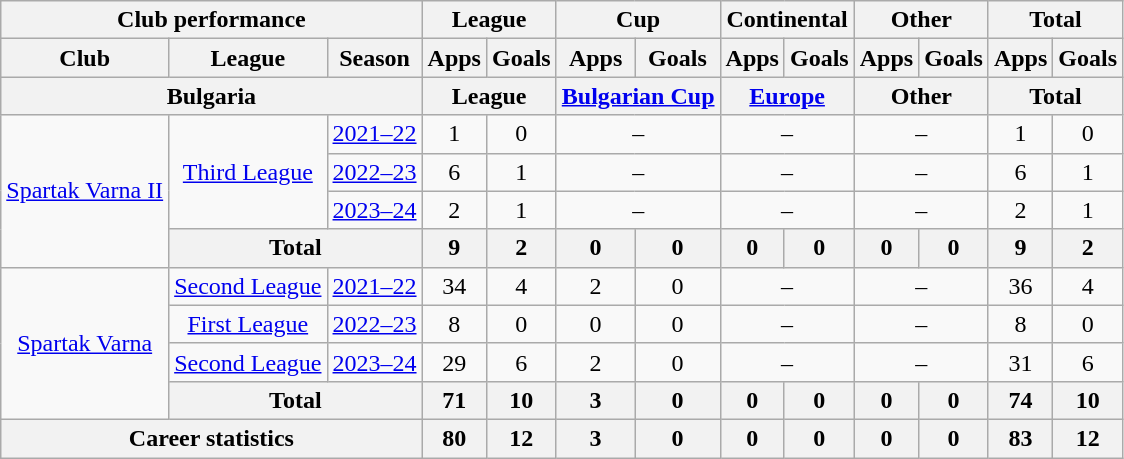<table class="wikitable" style="text-align: center">
<tr>
<th colspan="3">Club performance</th>
<th colspan="2">League</th>
<th colspan="2">Cup</th>
<th colspan="2">Continental</th>
<th colspan="2">Other</th>
<th colspan="3">Total</th>
</tr>
<tr>
<th>Club</th>
<th>League</th>
<th>Season</th>
<th>Apps</th>
<th>Goals</th>
<th>Apps</th>
<th>Goals</th>
<th>Apps</th>
<th>Goals</th>
<th>Apps</th>
<th>Goals</th>
<th>Apps</th>
<th>Goals</th>
</tr>
<tr>
<th colspan="3">Bulgaria</th>
<th colspan="2">League</th>
<th colspan="2"><a href='#'>Bulgarian Cup</a></th>
<th colspan="2"><a href='#'>Europe</a></th>
<th colspan="2">Other</th>
<th colspan="2">Total</th>
</tr>
<tr>
<td rowspan="4" valign="center"><a href='#'>Spartak Varna II</a></td>
<td rowspan="3"><a href='#'>Third League</a></td>
<td><a href='#'>2021–22</a></td>
<td>1</td>
<td>0</td>
<td colspan="2">–</td>
<td colspan="2">–</td>
<td colspan="2">–</td>
<td>1</td>
<td>0</td>
</tr>
<tr>
<td><a href='#'>2022–23</a></td>
<td>6</td>
<td>1</td>
<td colspan="2">–</td>
<td colspan="2">–</td>
<td colspan="2">–</td>
<td>6</td>
<td>1</td>
</tr>
<tr>
<td><a href='#'>2023–24</a></td>
<td>2</td>
<td>1</td>
<td colspan="2">–</td>
<td colspan="2">–</td>
<td colspan="2">–</td>
<td>2</td>
<td>1</td>
</tr>
<tr>
<th colspan=2>Total</th>
<th>9</th>
<th>2</th>
<th>0</th>
<th>0</th>
<th>0</th>
<th>0</th>
<th>0</th>
<th>0</th>
<th>9</th>
<th>2</th>
</tr>
<tr>
<td rowspan="4" valign="center"><a href='#'>Spartak Varna</a></td>
<td rowspan="1"><a href='#'>Second League</a></td>
<td><a href='#'>2021–22</a></td>
<td>34</td>
<td>4</td>
<td>2</td>
<td>0</td>
<td colspan="2">–</td>
<td colspan="2">–</td>
<td>36</td>
<td>4</td>
</tr>
<tr>
<td rowspan="1"><a href='#'>First League</a></td>
<td><a href='#'>2022–23</a></td>
<td>8</td>
<td>0</td>
<td>0</td>
<td>0</td>
<td colspan="2">–</td>
<td colspan="2">–</td>
<td>8</td>
<td>0</td>
</tr>
<tr>
<td rowspan="1"><a href='#'>Second League</a></td>
<td><a href='#'>2023–24</a></td>
<td>29</td>
<td>6</td>
<td>2</td>
<td>0</td>
<td colspan="2">–</td>
<td colspan="2">–</td>
<td>31</td>
<td>6</td>
</tr>
<tr>
<th colspan=2>Total</th>
<th>71</th>
<th>10</th>
<th>3</th>
<th>0</th>
<th>0</th>
<th>0</th>
<th>0</th>
<th>0</th>
<th>74</th>
<th>10</th>
</tr>
<tr>
<th colspan="3">Career statistics</th>
<th>80</th>
<th>12</th>
<th>3</th>
<th>0</th>
<th>0</th>
<th>0</th>
<th>0</th>
<th>0</th>
<th>83</th>
<th>12</th>
</tr>
</table>
